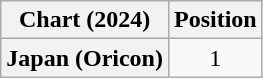<table class="wikitable plainrowheaders" style="text-align:center">
<tr>
<th scope="col">Chart (2024)</th>
<th scope="col">Position</th>
</tr>
<tr>
<th scope="row">Japan (Oricon)</th>
<td>1</td>
</tr>
</table>
